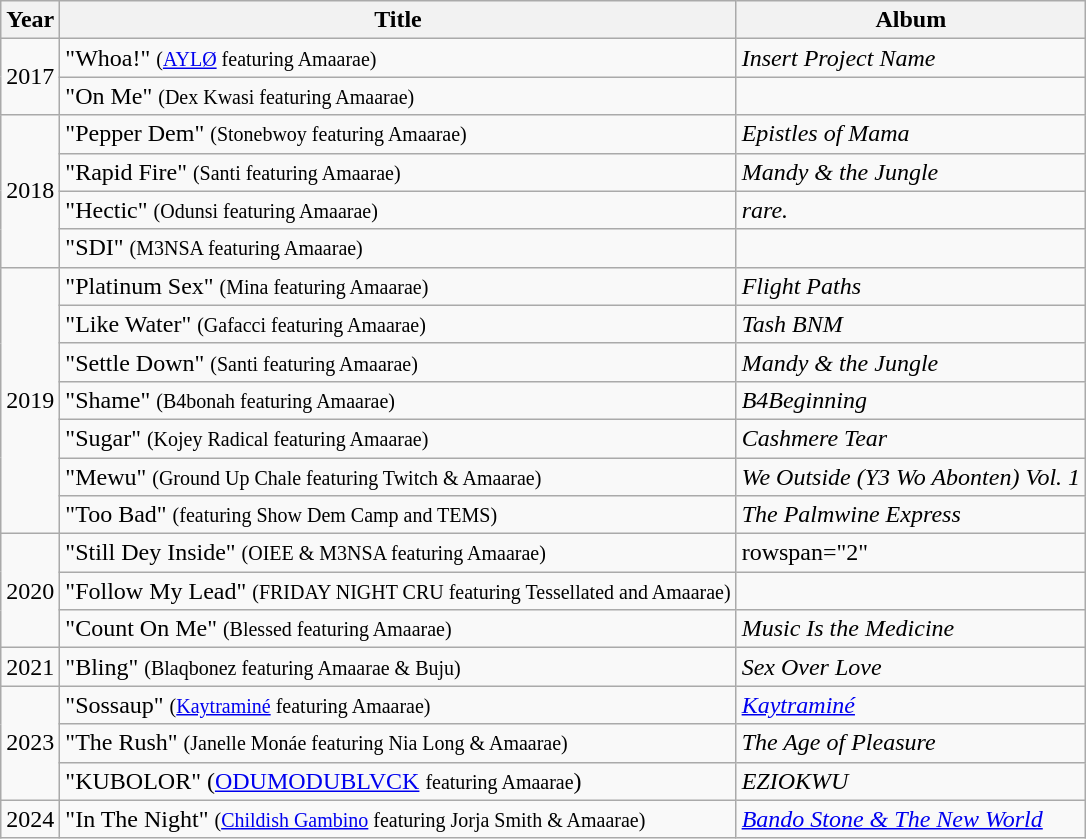<table class="wikitable">
<tr>
<th>Year</th>
<th>Title</th>
<th>Album</th>
</tr>
<tr>
<td rowspan="2">2017</td>
<td>"Whoa!" <small>(<a href='#'>AYLØ</a> featuring Amaarae)</small></td>
<td><em>Insert Project Name</em></td>
</tr>
<tr>
<td>"On Me" <small>(Dex Kwasi featuring Amaarae)</small></td>
<td></td>
</tr>
<tr>
<td rowspan="4">2018</td>
<td>"Pepper Dem" <small>(Stonebwoy featuring Amaarae)</small></td>
<td><em>Epistles of Mama</em></td>
</tr>
<tr>
<td>"Rapid Fire" <small>(Santi featuring Amaarae)</small></td>
<td><em>Mandy & the Jungle</em></td>
</tr>
<tr>
<td>"Hectic" <small>(Odunsi featuring Amaarae)</small></td>
<td><em>rare.</em></td>
</tr>
<tr>
<td>"SDI" <small>(M3NSA featuring Amaarae)</small></td>
<td></td>
</tr>
<tr>
<td rowspan="7">2019</td>
<td>"Platinum Sex" <small>(Mina featuring Amaarae)</small></td>
<td><em>Flight Paths</em></td>
</tr>
<tr>
<td>"Like Water" <small>(Gafacci featuring Amaarae)</small></td>
<td><em>Tash BNM</em></td>
</tr>
<tr>
<td>"Settle Down" <small>(Santi featuring Amaarae)</small></td>
<td><em>Mandy & the Jungle</em></td>
</tr>
<tr>
<td>"Shame" <small>(B4bonah featuring Amaarae)</small></td>
<td><em>B4Beginning</em></td>
</tr>
<tr>
<td>"Sugar" <small>(Kojey Radical featuring Amaarae)</small></td>
<td><em>Cashmere Tear</em></td>
</tr>
<tr>
<td>"Mewu" <small>(Ground Up Chale featuring Twitch & Amaarae)</small></td>
<td><em>We Outside (Y3 Wo Abonten) Vol. 1</em></td>
</tr>
<tr>
<td>"Too Bad" <small>(featuring Show Dem Camp and TEMS)</small></td>
<td><em>The Palmwine Express</em></td>
</tr>
<tr>
<td rowspan="3">2020</td>
<td>"Still Dey Inside" <small>(OIEE & M3NSA featuring Amaarae)</small></td>
<td>rowspan="2" </td>
</tr>
<tr>
<td>"Follow My Lead" <small>(FRIDAY NIGHT CRU featuring Tessellated and Amaarae)</small></td>
</tr>
<tr>
<td>"Count On Me" <small>(Blessed featuring Amaarae)</small></td>
<td><em>Music Is the Medicine</em></td>
</tr>
<tr>
<td>2021</td>
<td>"Bling" <small>(Blaqbonez featuring Amaarae & Buju)</small></td>
<td><em>Sex Over Love</em></td>
</tr>
<tr>
<td rowspan="3">2023</td>
<td>"Sossaup" <small>(<a href='#'>Kaytraminé</a> featuring Amaarae)</small></td>
<td><em><a href='#'>Kaytraminé</a></em></td>
</tr>
<tr>
<td>"The Rush" <small>(Janelle Monáe featuring Nia Long & Amaarae)</small></td>
<td><em>The Age of Pleasure</em></td>
</tr>
<tr>
<td>"KUBOLOR" (<a href='#'>ODUMODUBLVCK</a> <small>featuring Amaarae</small>)</td>
<td><em>EZIOKWU</em></td>
</tr>
<tr>
<td>2024</td>
<td>"In The Night" <small>(<a href='#'>Childish Gambino</a> featuring Jorja Smith & Amaarae)</small></td>
<td><a href='#'><em>Bando Stone & The New World</em></a></td>
</tr>
</table>
